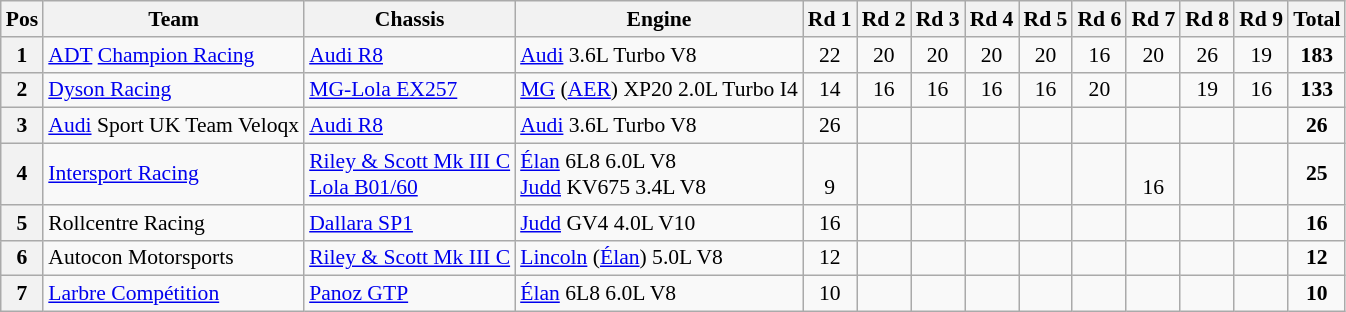<table class="wikitable" style="font-size: 90%;">
<tr>
<th>Pos</th>
<th>Team</th>
<th>Chassis</th>
<th>Engine</th>
<th>Rd 1</th>
<th>Rd 2</th>
<th>Rd 3</th>
<th>Rd 4</th>
<th>Rd 5</th>
<th>Rd 6</th>
<th>Rd 7</th>
<th>Rd 8</th>
<th>Rd 9</th>
<th>Total</th>
</tr>
<tr>
<th>1</th>
<td> <a href='#'>ADT</a> <a href='#'>Champion Racing</a></td>
<td><a href='#'>Audi R8</a></td>
<td><a href='#'>Audi</a> 3.6L Turbo V8</td>
<td align="center">22</td>
<td align="center">20</td>
<td align="center">20</td>
<td align="center">20</td>
<td align="center">20</td>
<td align="center">16</td>
<td align="center">20</td>
<td align="center">26</td>
<td align="center">19</td>
<td align="center"><strong>183</strong></td>
</tr>
<tr>
<th>2</th>
<td> <a href='#'>Dyson Racing</a></td>
<td><a href='#'>MG-Lola EX257</a></td>
<td><a href='#'>MG</a> (<a href='#'>AER</a>) XP20 2.0L Turbo I4</td>
<td align="center">14</td>
<td align="center">16</td>
<td align="center">16</td>
<td align="center">16</td>
<td align="center">16</td>
<td align="center">20</td>
<td></td>
<td align="center">19</td>
<td align="center">16</td>
<td align="center"><strong>133</strong></td>
</tr>
<tr>
<th>3</th>
<td> <a href='#'>Audi</a> Sport UK Team Veloqx</td>
<td><a href='#'>Audi R8</a></td>
<td><a href='#'>Audi</a> 3.6L Turbo V8</td>
<td align="center">26</td>
<td></td>
<td></td>
<td></td>
<td></td>
<td></td>
<td></td>
<td></td>
<td></td>
<td align="center"><strong>26</strong></td>
</tr>
<tr>
<th>4</th>
<td> <a href='#'>Intersport Racing</a></td>
<td><a href='#'>Riley & Scott Mk III C</a><br><a href='#'>Lola B01/60</a></td>
<td><a href='#'>Élan</a> 6L8 6.0L V8<br><a href='#'>Judd</a> KV675 3.4L V8</td>
<td align="center"><br>9</td>
<td></td>
<td></td>
<td></td>
<td></td>
<td></td>
<td align="center"><br>16</td>
<td></td>
<td></td>
<td align="center"><strong>25</strong></td>
</tr>
<tr>
<th>5</th>
<td> Rollcentre Racing</td>
<td><a href='#'>Dallara SP1</a></td>
<td><a href='#'>Judd</a> GV4 4.0L V10</td>
<td align="center">16</td>
<td></td>
<td></td>
<td></td>
<td></td>
<td></td>
<td></td>
<td></td>
<td></td>
<td align="center"><strong>16</strong></td>
</tr>
<tr>
<th>6</th>
<td> Autocon Motorsports</td>
<td><a href='#'>Riley & Scott Mk III C</a></td>
<td><a href='#'>Lincoln</a> (<a href='#'>Élan</a>) 5.0L V8</td>
<td align="center">12</td>
<td></td>
<td></td>
<td></td>
<td></td>
<td></td>
<td></td>
<td></td>
<td></td>
<td align="center"><strong>12</strong></td>
</tr>
<tr>
<th>7</th>
<td> <a href='#'>Larbre Compétition</a></td>
<td><a href='#'>Panoz GTP</a></td>
<td><a href='#'>Élan</a> 6L8 6.0L V8</td>
<td align="center">10</td>
<td></td>
<td></td>
<td></td>
<td></td>
<td></td>
<td></td>
<td></td>
<td></td>
<td align="center"><strong>10</strong></td>
</tr>
</table>
